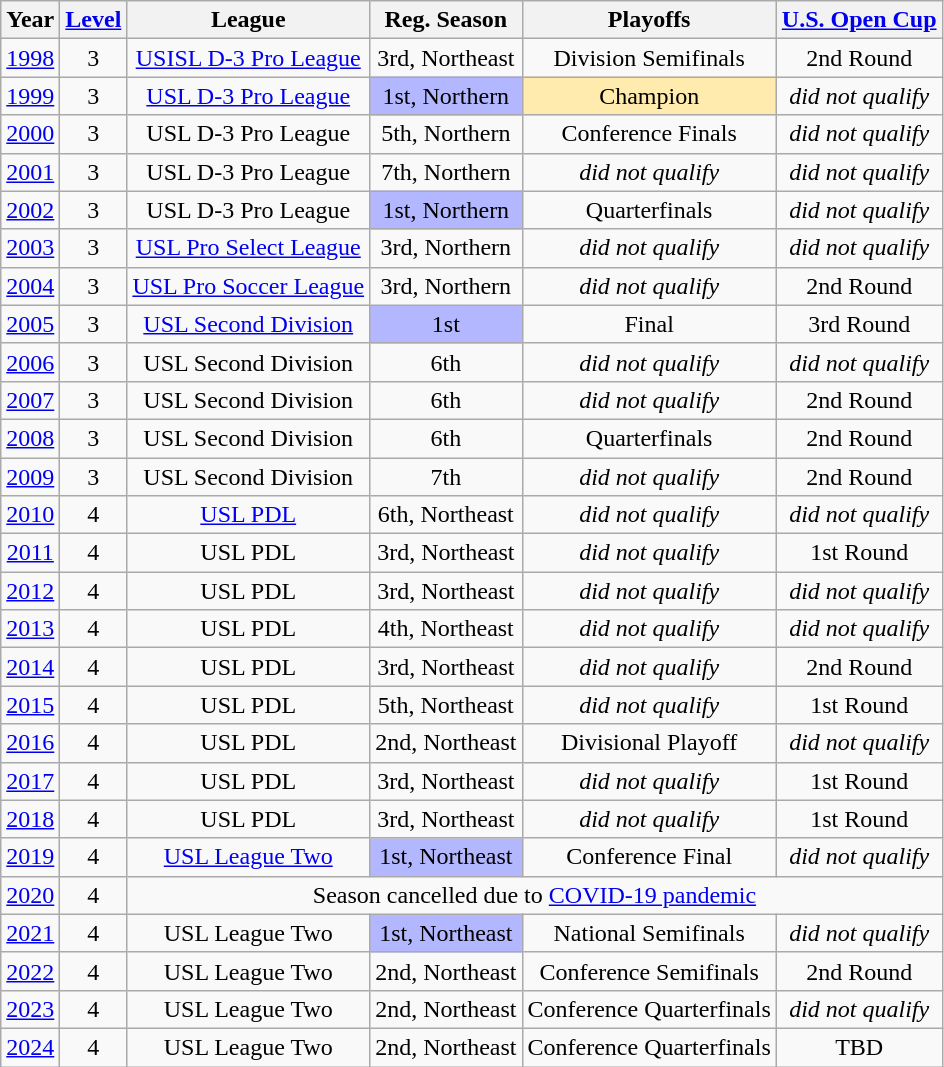<table class="wikitable" style="text-align: center;">
<tr>
<th>Year</th>
<th><a href='#'>Level</a></th>
<th>League</th>
<th>Reg. Season</th>
<th>Playoffs</th>
<th><a href='#'>U.S. Open Cup</a></th>
</tr>
<tr>
<td><a href='#'>1998</a></td>
<td>3</td>
<td><a href='#'>USISL D-3 Pro League</a></td>
<td>3rd, Northeast</td>
<td>Division Semifinals</td>
<td>2nd Round</td>
</tr>
<tr>
<td><a href='#'>1999</a></td>
<td>3</td>
<td><a href='#'>USL D-3 Pro League</a></td>
<td bgcolor="B3B7FF">1st, Northern</td>
<td bgcolor="FFEBAD">Champion</td>
<td><em>did not qualify</em></td>
</tr>
<tr>
<td><a href='#'>2000</a></td>
<td>3</td>
<td>USL D-3 Pro League</td>
<td>5th, Northern</td>
<td>Conference Finals</td>
<td><em>did not qualify</em></td>
</tr>
<tr>
<td><a href='#'>2001</a></td>
<td>3</td>
<td>USL D-3 Pro League</td>
<td>7th, Northern</td>
<td><em>did not qualify</em></td>
<td><em>did not qualify</em></td>
</tr>
<tr>
<td><a href='#'>2002</a></td>
<td>3</td>
<td>USL D-3 Pro League</td>
<td bgcolor="B3B7FF">1st, Northern</td>
<td>Quarterfinals</td>
<td><em>did not qualify</em></td>
</tr>
<tr>
<td><a href='#'>2003</a></td>
<td>3</td>
<td><a href='#'>USL Pro Select League</a></td>
<td>3rd, Northern</td>
<td><em>did not qualify</em></td>
<td><em>did not qualify</em></td>
</tr>
<tr>
<td><a href='#'>2004</a></td>
<td>3</td>
<td><a href='#'>USL Pro Soccer League</a></td>
<td>3rd, Northern</td>
<td><em>did not qualify</em></td>
<td>2nd Round</td>
</tr>
<tr>
<td><a href='#'>2005</a></td>
<td>3</td>
<td><a href='#'>USL Second Division</a></td>
<td bgcolor="B3B7FF">1st</td>
<td>Final</td>
<td>3rd Round</td>
</tr>
<tr>
<td><a href='#'>2006</a></td>
<td>3</td>
<td>USL Second Division</td>
<td>6th</td>
<td><em>did not qualify</em></td>
<td><em>did not qualify</em></td>
</tr>
<tr>
<td><a href='#'>2007</a></td>
<td>3</td>
<td>USL Second Division</td>
<td>6th</td>
<td><em>did not qualify</em></td>
<td>2nd Round</td>
</tr>
<tr>
<td><a href='#'>2008</a></td>
<td>3</td>
<td>USL Second Division</td>
<td>6th</td>
<td>Quarterfinals</td>
<td>2nd Round</td>
</tr>
<tr>
<td><a href='#'>2009</a></td>
<td>3</td>
<td>USL Second Division</td>
<td>7th</td>
<td><em>did not qualify</em></td>
<td>2nd Round</td>
</tr>
<tr>
<td><a href='#'>2010</a></td>
<td>4</td>
<td><a href='#'>USL PDL</a></td>
<td>6th, Northeast</td>
<td><em>did not qualify</em></td>
<td><em>did not qualify</em></td>
</tr>
<tr>
<td><a href='#'>2011</a></td>
<td>4</td>
<td>USL PDL</td>
<td>3rd, Northeast</td>
<td><em>did not qualify</em></td>
<td>1st Round</td>
</tr>
<tr>
<td><a href='#'>2012</a></td>
<td>4</td>
<td>USL PDL</td>
<td>3rd, Northeast</td>
<td><em>did not qualify</em></td>
<td><em>did not qualify</em></td>
</tr>
<tr>
<td><a href='#'>2013</a></td>
<td>4</td>
<td>USL PDL</td>
<td>4th, Northeast</td>
<td><em>did not qualify</em></td>
<td><em>did not qualify</em></td>
</tr>
<tr>
<td><a href='#'>2014</a></td>
<td>4</td>
<td>USL PDL</td>
<td>3rd, Northeast</td>
<td><em>did not qualify</em></td>
<td>2nd Round</td>
</tr>
<tr>
<td><a href='#'>2015</a></td>
<td>4</td>
<td>USL PDL</td>
<td>5th, Northeast</td>
<td><em>did not qualify</em></td>
<td>1st Round</td>
</tr>
<tr>
<td><a href='#'>2016</a></td>
<td>4</td>
<td>USL PDL</td>
<td>2nd, Northeast</td>
<td>Divisional Playoff</td>
<td><em>did not qualify</em></td>
</tr>
<tr>
<td><a href='#'>2017</a></td>
<td>4</td>
<td>USL PDL</td>
<td>3rd, Northeast</td>
<td><em>did not qualify</em></td>
<td>1st Round</td>
</tr>
<tr>
<td><a href='#'>2018</a></td>
<td>4</td>
<td>USL PDL</td>
<td>3rd, Northeast</td>
<td><em>did not qualify</em></td>
<td>1st Round</td>
</tr>
<tr>
<td><a href='#'>2019</a></td>
<td>4</td>
<td><a href='#'>USL League Two</a></td>
<td bgcolor="B3B7FF">1st, Northeast</td>
<td>Conference Final</td>
<td><em>did not qualify</em></td>
</tr>
<tr>
<td><a href='#'>2020</a></td>
<td>4</td>
<td colspan=4>Season cancelled due to <a href='#'>COVID-19 pandemic</a></td>
</tr>
<tr>
<td><a href='#'>2021</a></td>
<td>4</td>
<td>USL League Two</td>
<td bgcolor="B3B7FF">1st, Northeast</td>
<td>National Semifinals</td>
<td><em>did not qualify</em></td>
</tr>
<tr>
<td><a href='#'>2022</a></td>
<td>4</td>
<td>USL League Two</td>
<td>2nd, Northeast</td>
<td>Conference Semifinals</td>
<td>2nd Round</td>
</tr>
<tr>
<td><a href='#'>2023</a></td>
<td>4</td>
<td>USL League Two</td>
<td>2nd, Northeast</td>
<td>Conference Quarterfinals</td>
<td><em>did not qualify</em></td>
</tr>
<tr>
<td><a href='#'>2024</a></td>
<td>4</td>
<td>USL League Two</td>
<td>2nd, Northeast</td>
<td>Conference Quarterfinals</td>
<td>TBD</td>
</tr>
</table>
